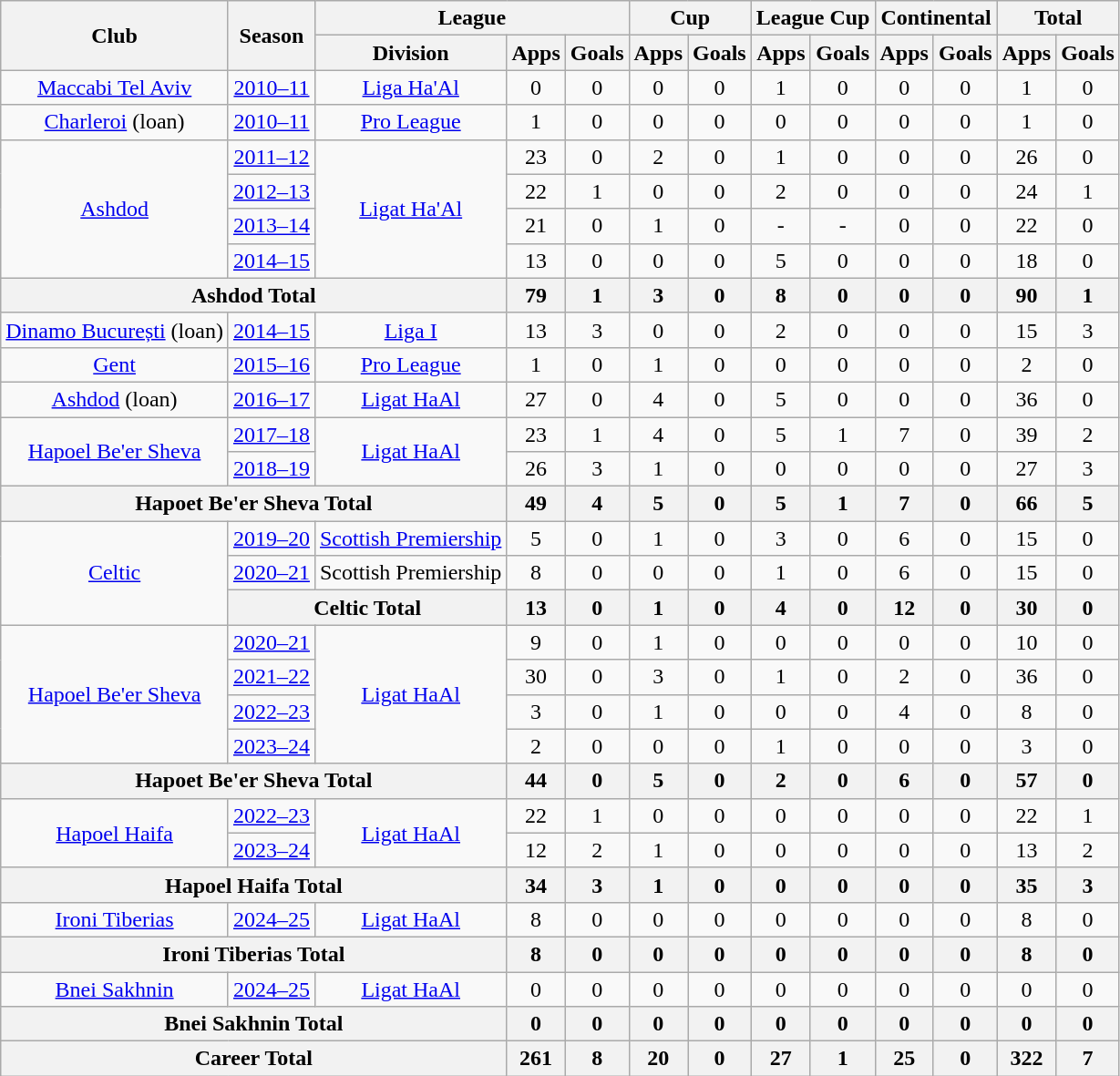<table class="wikitable" style="text-align:center">
<tr>
<th rowspan="2">Club</th>
<th rowspan="2">Season</th>
<th colspan="3">League</th>
<th colspan="2">Cup</th>
<th colspan="2">League Cup</th>
<th colspan="2">Continental</th>
<th colspan="2">Total</th>
</tr>
<tr>
<th>Division</th>
<th>Apps</th>
<th>Goals</th>
<th>Apps</th>
<th>Goals</th>
<th>Apps</th>
<th>Goals</th>
<th>Apps</th>
<th>Goals</th>
<th>Apps</th>
<th>Goals</th>
</tr>
<tr>
<td><a href='#'>Maccabi Tel Aviv</a></td>
<td><a href='#'>2010–11</a></td>
<td><a href='#'>Liga Ha'Al</a></td>
<td>0</td>
<td>0</td>
<td>0</td>
<td>0</td>
<td>1</td>
<td>0</td>
<td>0</td>
<td>0</td>
<td>1</td>
<td>0</td>
</tr>
<tr>
<td><a href='#'>Charleroi</a> (loan)</td>
<td><a href='#'>2010–11</a></td>
<td><a href='#'>Pro League</a></td>
<td>1</td>
<td>0</td>
<td>0</td>
<td>0</td>
<td>0</td>
<td>0</td>
<td>0</td>
<td>0</td>
<td>1</td>
<td>0</td>
</tr>
<tr>
<td rowspan="4"><a href='#'>Ashdod</a></td>
<td><a href='#'>2011–12</a></td>
<td rowspan="4"><a href='#'>Ligat Ha'Al</a></td>
<td>23</td>
<td>0</td>
<td>2</td>
<td>0</td>
<td>1</td>
<td>0</td>
<td>0</td>
<td>0</td>
<td>26</td>
<td>0</td>
</tr>
<tr>
<td><a href='#'>2012–13</a></td>
<td>22</td>
<td>1</td>
<td>0</td>
<td>0</td>
<td>2</td>
<td>0</td>
<td>0</td>
<td>0</td>
<td>24</td>
<td>1</td>
</tr>
<tr>
<td><a href='#'>2013–14</a></td>
<td>21</td>
<td>0</td>
<td>1</td>
<td>0</td>
<td>-</td>
<td>-</td>
<td>0</td>
<td>0</td>
<td>22</td>
<td>0</td>
</tr>
<tr>
<td><a href='#'>2014–15</a></td>
<td>13</td>
<td>0</td>
<td>0</td>
<td>0</td>
<td>5</td>
<td>0</td>
<td>0</td>
<td>0</td>
<td>18</td>
<td>0</td>
</tr>
<tr>
<th colspan="3">Ashdod Total</th>
<th>79</th>
<th>1</th>
<th>3</th>
<th>0</th>
<th>8</th>
<th>0</th>
<th>0</th>
<th>0</th>
<th>90</th>
<th>1</th>
</tr>
<tr>
<td><a href='#'>Dinamo București</a> (loan)</td>
<td><a href='#'>2014–15</a></td>
<td><a href='#'>Liga I</a></td>
<td>13</td>
<td>3</td>
<td>0</td>
<td>0</td>
<td>2</td>
<td>0</td>
<td>0</td>
<td>0</td>
<td>15</td>
<td>3</td>
</tr>
<tr>
<td><a href='#'>Gent</a></td>
<td><a href='#'>2015–16</a></td>
<td><a href='#'>Pro League</a></td>
<td>1</td>
<td>0</td>
<td>1</td>
<td>0</td>
<td>0</td>
<td>0</td>
<td>0</td>
<td>0</td>
<td>2</td>
<td>0</td>
</tr>
<tr>
<td><a href='#'>Ashdod</a> (loan)</td>
<td><a href='#'>2016–17</a></td>
<td><a href='#'>Ligat HaAl</a></td>
<td>27</td>
<td>0</td>
<td>4</td>
<td>0</td>
<td>5</td>
<td>0</td>
<td>0</td>
<td>0</td>
<td>36</td>
<td>0</td>
</tr>
<tr>
<td rowspan="2"><a href='#'>Hapoel Be'er Sheva</a></td>
<td><a href='#'>2017–18</a></td>
<td rowspan="2"><a href='#'>Ligat HaAl</a></td>
<td>23</td>
<td>1</td>
<td>4</td>
<td>0</td>
<td>5</td>
<td>1</td>
<td>7</td>
<td>0</td>
<td>39</td>
<td>2</td>
</tr>
<tr>
<td><a href='#'>2018–19</a></td>
<td>26</td>
<td>3</td>
<td>1</td>
<td>0</td>
<td>0</td>
<td>0</td>
<td>0</td>
<td>0</td>
<td>27</td>
<td>3</td>
</tr>
<tr>
<th colspan="3">Hapoet Be'er Sheva Total</th>
<th>49</th>
<th>4</th>
<th>5</th>
<th>0</th>
<th>5</th>
<th>1</th>
<th>7</th>
<th>0</th>
<th>66</th>
<th>5</th>
</tr>
<tr>
<td rowspan=3><a href='#'>Celtic</a></td>
<td><a href='#'>2019–20</a></td>
<td><a href='#'>Scottish Premiership</a></td>
<td>5</td>
<td>0</td>
<td>1</td>
<td>0</td>
<td>3</td>
<td>0</td>
<td>6</td>
<td>0</td>
<td>15</td>
<td>0</td>
</tr>
<tr>
<td><a href='#'>2020–21</a></td>
<td>Scottish Premiership</td>
<td>8</td>
<td>0</td>
<td>0</td>
<td>0</td>
<td>1</td>
<td>0</td>
<td>6</td>
<td>0</td>
<td>15</td>
<td>0</td>
</tr>
<tr>
<th colspan=2>Celtic Total</th>
<th>13</th>
<th>0</th>
<th>1</th>
<th>0</th>
<th>4</th>
<th>0</th>
<th>12</th>
<th>0</th>
<th>30</th>
<th>0</th>
</tr>
<tr>
<td rowspan="4"><a href='#'>Hapoel Be'er Sheva</a></td>
<td><a href='#'>2020–21</a></td>
<td rowspan="4"><a href='#'>Ligat HaAl</a></td>
<td>9</td>
<td>0</td>
<td>1</td>
<td>0</td>
<td>0</td>
<td>0</td>
<td>0</td>
<td>0</td>
<td>10</td>
<td>0</td>
</tr>
<tr>
<td><a href='#'>2021–22</a></td>
<td>30</td>
<td>0</td>
<td>3</td>
<td>0</td>
<td>1</td>
<td>0</td>
<td>2</td>
<td>0</td>
<td>36</td>
<td>0</td>
</tr>
<tr>
<td><a href='#'>2022–23</a></td>
<td>3</td>
<td>0</td>
<td>1</td>
<td>0</td>
<td>0</td>
<td>0</td>
<td>4</td>
<td>0</td>
<td>8</td>
<td>0</td>
</tr>
<tr>
<td><a href='#'>2023–24</a></td>
<td>2</td>
<td>0</td>
<td>0</td>
<td>0</td>
<td>1</td>
<td>0</td>
<td>0</td>
<td>0</td>
<td>3</td>
<td>0</td>
</tr>
<tr>
<th colspan="3">Hapoet Be'er Sheva Total</th>
<th>44</th>
<th>0</th>
<th>5</th>
<th>0</th>
<th>2</th>
<th>0</th>
<th>6</th>
<th>0</th>
<th>57</th>
<th>0</th>
</tr>
<tr>
<td rowspan="2"><a href='#'>Hapoel Haifa</a></td>
<td><a href='#'>2022–23</a></td>
<td rowspan="2"><a href='#'>Ligat HaAl</a></td>
<td>22</td>
<td>1</td>
<td>0</td>
<td>0</td>
<td>0</td>
<td>0</td>
<td>0</td>
<td>0</td>
<td>22</td>
<td>1</td>
</tr>
<tr>
<td><a href='#'>2023–24</a></td>
<td>12</td>
<td>2</td>
<td>1</td>
<td>0</td>
<td>0</td>
<td>0</td>
<td>0</td>
<td>0</td>
<td>13</td>
<td>2</td>
</tr>
<tr>
<th colspan="3">Hapoel Haifa Total</th>
<th>34</th>
<th>3</th>
<th>1</th>
<th>0</th>
<th>0</th>
<th>0</th>
<th>0</th>
<th>0</th>
<th>35</th>
<th>3</th>
</tr>
<tr>
<td rowspan="1"><a href='#'>Ironi Tiberias</a></td>
<td><a href='#'>2024–25</a></td>
<td rowspan="1"><a href='#'>Ligat HaAl</a></td>
<td>8</td>
<td>0</td>
<td>0</td>
<td>0</td>
<td>0</td>
<td>0</td>
<td>0</td>
<td>0</td>
<td>8</td>
<td>0</td>
</tr>
<tr>
<th colspan="3">Ironi Tiberias Total</th>
<th>8</th>
<th>0</th>
<th>0</th>
<th>0</th>
<th>0</th>
<th>0</th>
<th>0</th>
<th>0</th>
<th>8</th>
<th>0</th>
</tr>
<tr>
<td rowspan="1"><a href='#'>Bnei Sakhnin</a></td>
<td><a href='#'>2024–25</a></td>
<td rowspan="1"><a href='#'>Ligat HaAl</a></td>
<td>0</td>
<td>0</td>
<td>0</td>
<td>0</td>
<td>0</td>
<td>0</td>
<td>0</td>
<td>0</td>
<td>0</td>
<td>0</td>
</tr>
<tr>
<th colspan="3">Bnei Sakhnin Total</th>
<th>0</th>
<th>0</th>
<th>0</th>
<th>0</th>
<th>0</th>
<th>0</th>
<th>0</th>
<th>0</th>
<th>0</th>
<th>0</th>
</tr>
<tr>
<th colspan="3">Career Total</th>
<th>261</th>
<th>8</th>
<th>20</th>
<th>0</th>
<th>27</th>
<th>1</th>
<th>25</th>
<th>0</th>
<th>322</th>
<th>7</th>
</tr>
</table>
